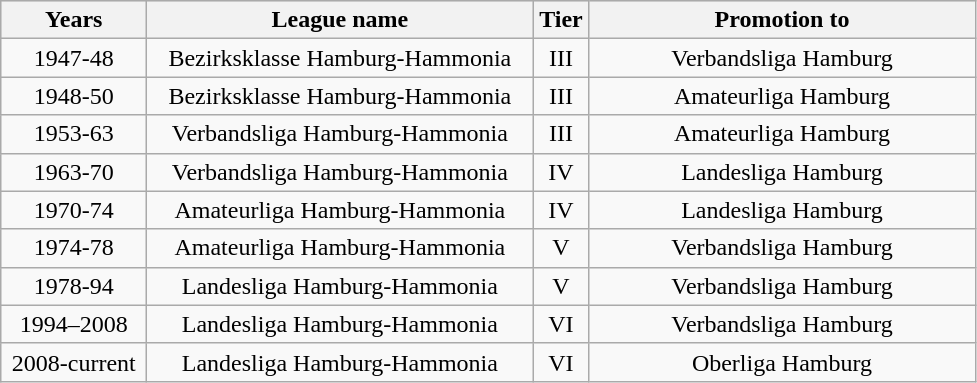<table class="wikitable">
<tr align="center" bgcolor="#dfdfdf">
<th width="90">Years</th>
<th width="250">League name</th>
<th width="30">Tier</th>
<th width="250">Promotion to</th>
</tr>
<tr align="center">
<td>1947-48</td>
<td>Bezirksklasse Hamburg-Hammonia</td>
<td>III</td>
<td>Verbandsliga Hamburg</td>
</tr>
<tr align="center">
<td>1948-50</td>
<td>Bezirksklasse Hamburg-Hammonia</td>
<td>III</td>
<td>Amateurliga Hamburg</td>
</tr>
<tr align="center">
<td>1953-63</td>
<td>Verbandsliga Hamburg-Hammonia</td>
<td>III</td>
<td>Amateurliga Hamburg</td>
</tr>
<tr align="center">
<td>1963-70</td>
<td>Verbandsliga Hamburg-Hammonia</td>
<td>IV</td>
<td>Landesliga Hamburg</td>
</tr>
<tr align="center">
<td>1970-74</td>
<td>Amateurliga Hamburg-Hammonia</td>
<td>IV</td>
<td>Landesliga Hamburg</td>
</tr>
<tr align="center">
<td>1974-78</td>
<td>Amateurliga Hamburg-Hammonia</td>
<td>V</td>
<td>Verbandsliga Hamburg</td>
</tr>
<tr align="center">
<td>1978-94</td>
<td>Landesliga Hamburg-Hammonia</td>
<td>V</td>
<td>Verbandsliga Hamburg</td>
</tr>
<tr align="center">
<td>1994–2008</td>
<td>Landesliga Hamburg-Hammonia</td>
<td>VI</td>
<td>Verbandsliga Hamburg</td>
</tr>
<tr align="center">
<td>2008-current</td>
<td>Landesliga Hamburg-Hammonia</td>
<td>VI</td>
<td>Oberliga Hamburg</td>
</tr>
</table>
